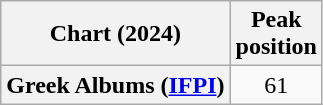<table class="wikitable sortable plainrowheaders">
<tr>
<th>Chart (2024)</th>
<th>Peak<br>position</th>
</tr>
<tr>
<th scope="row">Greek Albums (<a href='#'>IFPI</a>)</th>
<td align="center">61</td>
</tr>
</table>
